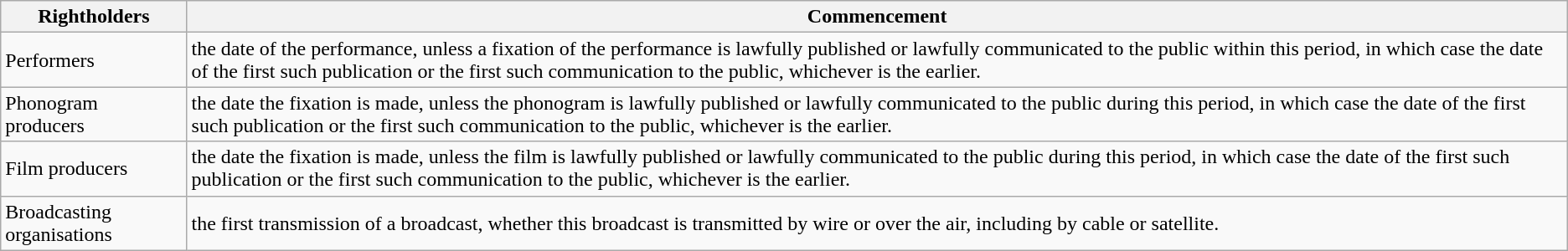<table class="wikitable">
<tr>
<th>Rightholders</th>
<th>Commencement</th>
</tr>
<tr>
<td>Performers</td>
<td>the date of the performance, unless a fixation of the performance is lawfully published or lawfully communicated to the public within this period, in which case the date of the first such publication or the first such communication to the public, whichever is the earlier.</td>
</tr>
<tr>
<td>Phonogram producers</td>
<td>the date the fixation is made, unless the phonogram is lawfully published or lawfully communicated to the public during this period, in which case the date of the first such publication or the first such communication to the public, whichever is the earlier.</td>
</tr>
<tr>
<td>Film producers</td>
<td>the date the fixation is made, unless the film is lawfully published or lawfully communicated to the public during this period, in which case the date of the first such publication or the first such communication to the public, whichever is the earlier.</td>
</tr>
<tr>
<td>Broadcasting organisations</td>
<td>the first transmission of a broadcast, whether this broadcast is transmitted by wire or over the air, including by cable or satellite.</td>
</tr>
</table>
